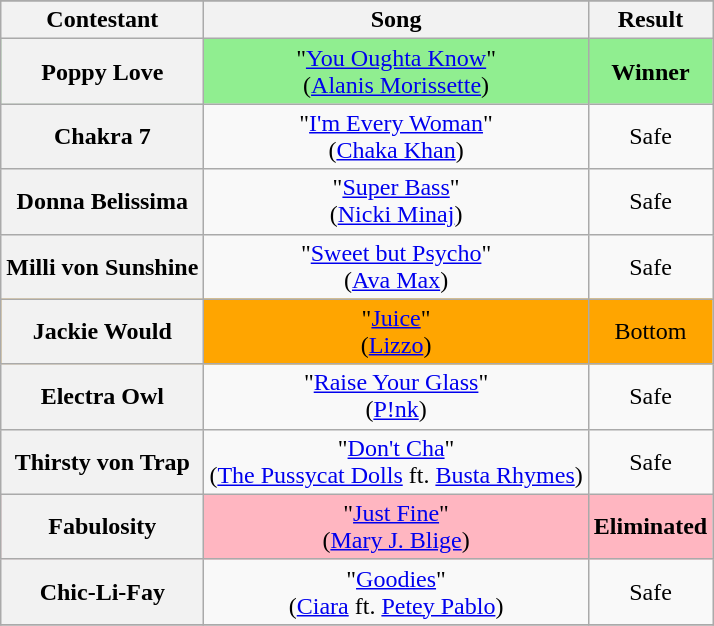<table class="wikitable plainrowheaders" style="text-align:center;">
<tr>
</tr>
<tr>
<th scope="col">Contestant</th>
<th scope="col">Song</th>
<th scope="col">Result</th>
</tr>
<tr bgcolor="lightgreen">
<th>Poppy Love</th>
<td>"<a href='#'>You Oughta Know</a>"<br>(<a href='#'>Alanis Morissette</a>)</td>
<td><strong>Winner</strong></td>
</tr>
<tr>
<th>Chakra 7</th>
<td>"<a href='#'>I'm Every Woman</a>"<br>(<a href='#'>Chaka Khan</a>)</td>
<td>Safe</td>
</tr>
<tr>
<th>Donna Belissima</th>
<td>"<a href='#'>Super Bass</a>"<br>(<a href='#'>Nicki Minaj</a>)</td>
<td>Safe</td>
</tr>
<tr>
<th nowrap>Milli von Sunshine</th>
<td>"<a href='#'>Sweet but Psycho</a>"<br>(<a href='#'>Ava Max</a>)</td>
<td>Safe</td>
</tr>
<tr bgcolor="orange"|>
<th>Jackie Would</th>
<td>"<a href='#'>Juice</a>"<br>(<a href='#'>Lizzo</a>)</td>
<td>Bottom</td>
</tr>
<tr>
<th>Electra Owl</th>
<td>"<a href='#'>Raise Your Glass</a>"<br>(<a href='#'>P!nk</a>)</td>
<td>Safe</td>
</tr>
<tr>
<th>Thirsty von Trap</th>
<td nowrap>"<a href='#'>Don't Cha</a>"<br>(<a href='#'>The Pussycat Dolls</a> ft. <a href='#'>Busta Rhymes</a>)</td>
<td>Safe</td>
</tr>
<tr bgcolor="lightpink">
<th>Fabulosity</th>
<td>"<a href='#'>Just Fine</a>"<br>(<a href='#'>Mary J. Blige</a>)</td>
<td><strong>Eliminated</strong></td>
</tr>
<tr>
<th>Chic-Li-Fay</th>
<td>"<a href='#'>Goodies</a>"<br>(<a href='#'>Ciara</a> ft. <a href='#'>Petey Pablo</a>)</td>
<td>Safe</td>
</tr>
<tr>
</tr>
</table>
